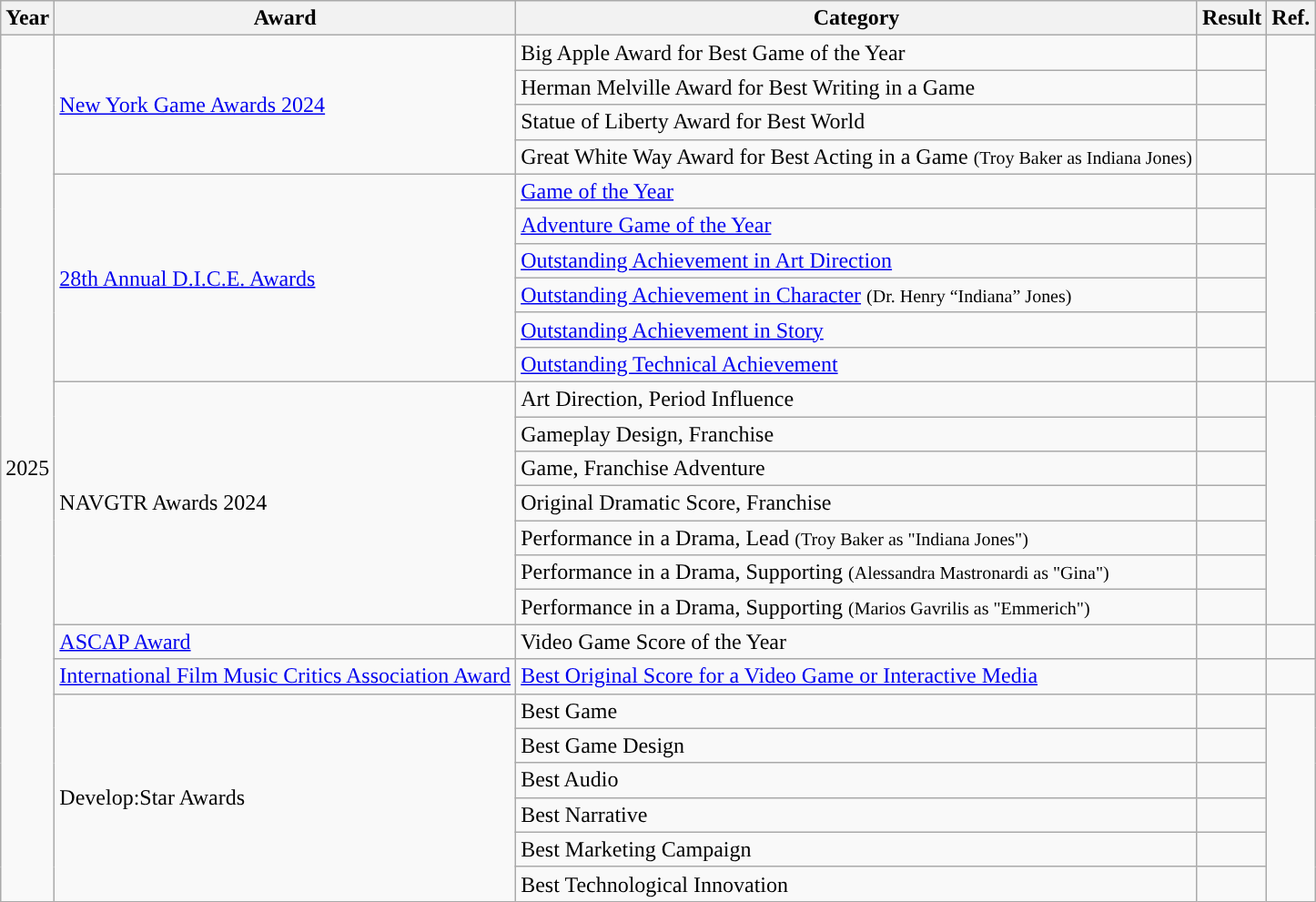<table class="wikitable sortable">
<tr>
<th scope="col">Year</th>
<th scope="col">Award</th>
<th scope="col">Category</th>
<th scope="col">Result</th>
<th scope="col" class="unsortable">Ref.</th>
</tr>
<tr>
<td rowspan="25" style="text-align:center;">2025</td>
<td rowspan="4"><a href='#'>New York Game Awards 2024</a></td>
<td>Big Apple Award for Best Game of the Year</td>
<td></td>
<td rowspan="4" style="text-align:center;"></td>
</tr>
<tr>
<td>Herman Melville Award for Best Writing in a Game</td>
<td></td>
</tr>
<tr>
<td>Statue of Liberty Award for Best World</td>
<td></td>
</tr>
<tr>
<td>Great White Way Award for Best Acting in a Game <small>(Troy Baker as Indiana Jones)</small></td>
<td></td>
</tr>
<tr>
<td rowspan="6"><a href='#'>28th Annual D.I.C.E. Awards</a></td>
<td><a href='#'>Game of the Year</a></td>
<td></td>
<td rowspan="6" style="text-align:center;"></td>
</tr>
<tr>
<td><a href='#'>Adventure Game of the Year</a></td>
<td></td>
</tr>
<tr>
<td><a href='#'>Outstanding Achievement in Art Direction</a></td>
<td></td>
</tr>
<tr>
<td><a href='#'>Outstanding Achievement in Character</a> <small>(Dr. Henry “Indiana” Jones)</small></td>
<td></td>
</tr>
<tr>
<td><a href='#'>Outstanding Achievement in Story</a></td>
<td></td>
</tr>
<tr>
<td><a href='#'>Outstanding Technical Achievement</a></td>
<td></td>
</tr>
<tr>
<td rowspan="7">NAVGTR Awards 2024</td>
<td>Art Direction, Period Influence</td>
<td></td>
<td align="center" rowspan="7"></td>
</tr>
<tr>
<td>Gameplay Design, Franchise</td>
<td></td>
</tr>
<tr>
<td>Game, Franchise Adventure</td>
<td></td>
</tr>
<tr>
<td>Original Dramatic Score, Franchise</td>
<td></td>
</tr>
<tr>
<td>Performance in a Drama, Lead <small>(Troy Baker as "Indiana Jones")</small></td>
<td></td>
</tr>
<tr>
<td>Performance in a Drama, Supporting <small>(Alessandra Mastronardi as "Gina")</small></td>
<td></td>
</tr>
<tr>
<td>Performance in a Drama, Supporting <small>(Marios Gavrilis as "Emmerich")</small></td>
<td></td>
</tr>
<tr>
<td><a href='#'>ASCAP Award</a></td>
<td>Video Game Score of the Year</td>
<td></td>
<td style="text-align:center;"></td>
</tr>
<tr>
<td><a href='#'>International Film Music Critics Association Award</a></td>
<td><a href='#'>Best Original Score for a Video Game or Interactive Media</a></td>
<td></td>
<td style="text-align:center;"></td>
</tr>
<tr>
<td rowspan="6">Develop:Star Awards</td>
<td>Best Game</td>
<td></td>
<td align="center" rowspan="6"></td>
</tr>
<tr>
<td>Best Game Design</td>
<td></td>
</tr>
<tr>
<td>Best Audio</td>
<td></td>
</tr>
<tr>
<td>Best Narrative</td>
<td></td>
</tr>
<tr>
<td>Best Marketing Campaign</td>
<td></td>
</tr>
<tr>
<td>Best Technological Innovation</td>
<td></td>
</tr>
</table>
